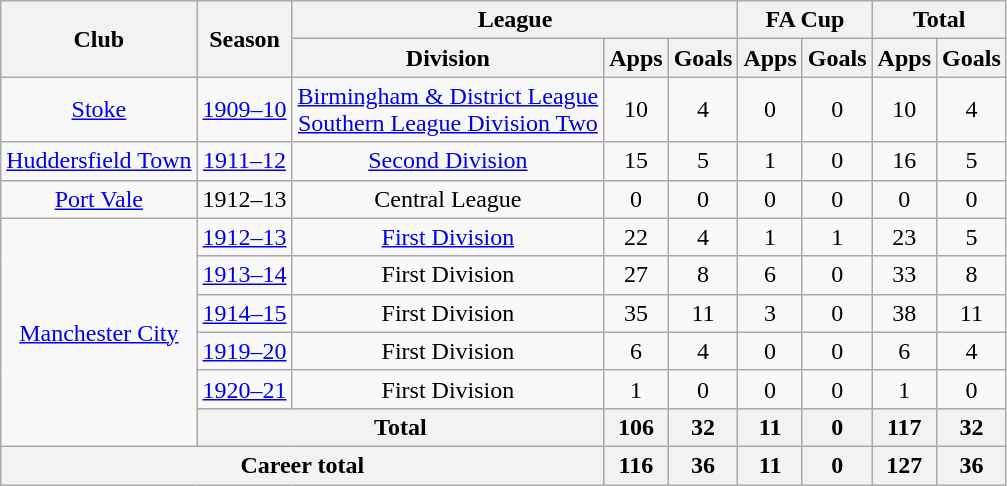<table class="wikitable" style="text-align: center;">
<tr>
<th rowspan="2">Club</th>
<th rowspan="2">Season</th>
<th colspan="3">League</th>
<th colspan="2">FA Cup</th>
<th colspan="2">Total</th>
</tr>
<tr>
<th>Division</th>
<th>Apps</th>
<th>Goals</th>
<th>Apps</th>
<th>Goals</th>
<th>Apps</th>
<th>Goals</th>
</tr>
<tr>
<td><a href='#'>Stoke</a></td>
<td><a href='#'>1909–10</a></td>
<td><a href='#'>Birmingham & District League</a><br><a href='#'>Southern League Division Two</a></td>
<td>10</td>
<td>4</td>
<td>0</td>
<td>0</td>
<td>10</td>
<td>4</td>
</tr>
<tr>
<td><a href='#'>Huddersfield Town</a></td>
<td><a href='#'>1911–12</a></td>
<td><a href='#'>Second Division</a></td>
<td>15</td>
<td>5</td>
<td>1</td>
<td>0</td>
<td>16</td>
<td>5</td>
</tr>
<tr>
<td><a href='#'>Port Vale</a></td>
<td>1912–13</td>
<td>Central League</td>
<td>0</td>
<td>0</td>
<td>0</td>
<td>0</td>
<td>0</td>
<td>0</td>
</tr>
<tr>
<td rowspan="6"><a href='#'>Manchester City</a></td>
<td><a href='#'>1912–13</a></td>
<td><a href='#'>First Division</a></td>
<td>22</td>
<td>4</td>
<td>1</td>
<td>1</td>
<td>23</td>
<td>5</td>
</tr>
<tr>
<td><a href='#'>1913–14</a></td>
<td>First Division</td>
<td>27</td>
<td>8</td>
<td>6</td>
<td>0</td>
<td>33</td>
<td>8</td>
</tr>
<tr>
<td><a href='#'>1914–15</a></td>
<td>First Division</td>
<td>35</td>
<td>11</td>
<td>3</td>
<td>0</td>
<td>38</td>
<td>11</td>
</tr>
<tr>
<td><a href='#'>1919–20</a></td>
<td>First Division</td>
<td>6</td>
<td>4</td>
<td>0</td>
<td>0</td>
<td>6</td>
<td>4</td>
</tr>
<tr>
<td><a href='#'>1920–21</a></td>
<td>First Division</td>
<td>1</td>
<td>0</td>
<td>0</td>
<td>0</td>
<td>1</td>
<td>0</td>
</tr>
<tr>
<th colspan="2">Total</th>
<th>106</th>
<th>32</th>
<th>11</th>
<th>0</th>
<th>117</th>
<th>32</th>
</tr>
<tr>
<th colspan=3>Career total</th>
<th>116</th>
<th>36</th>
<th>11</th>
<th>0</th>
<th>127</th>
<th>36</th>
</tr>
</table>
